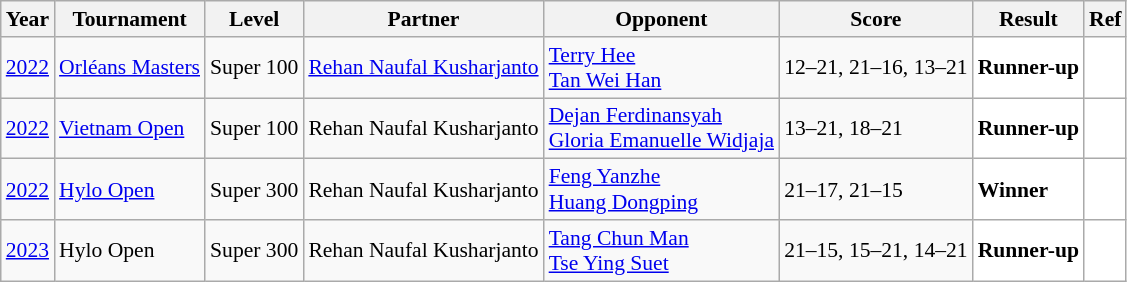<table class="sortable wikitable" style="font-size: 90%;">
<tr>
<th>Year</th>
<th>Tournament</th>
<th>Level</th>
<th>Partner</th>
<th>Opponent</th>
<th>Score</th>
<th>Result</th>
<th>Ref</th>
</tr>
<tr>
<td align="center"><a href='#'>2022</a></td>
<td align="left"><a href='#'>Orléans Masters</a></td>
<td align="left">Super 100</td>
<td align="left"> <a href='#'>Rehan Naufal Kusharjanto</a></td>
<td align="left"> <a href='#'>Terry Hee</a><br> <a href='#'>Tan Wei Han</a></td>
<td align="left">12–21, 21–16, 13–21</td>
<td style="text-align:left; background:white"> <strong>Runner-up</strong></td>
<td style="text-align:center; background:white"></td>
</tr>
<tr>
<td align="center"><a href='#'>2022</a></td>
<td align="left"><a href='#'>Vietnam Open</a></td>
<td align="left">Super 100</td>
<td align="left"> Rehan Naufal Kusharjanto</td>
<td align="left"> <a href='#'>Dejan Ferdinansyah</a><br> <a href='#'>Gloria Emanuelle Widjaja</a></td>
<td align="left">13–21, 18–21</td>
<td style="text-align:left; background:white"> <strong>Runner-up</strong></td>
<td style="text-align:center; background:white"></td>
</tr>
<tr>
<td align="center"><a href='#'>2022</a></td>
<td align="left"><a href='#'>Hylo Open</a></td>
<td align="left">Super 300</td>
<td align="left"> Rehan Naufal Kusharjanto</td>
<td align="left"> <a href='#'>Feng Yanzhe</a><br> <a href='#'>Huang Dongping</a></td>
<td align="left">21–17, 21–15</td>
<td style="text-align:left; background:white"> <strong>Winner</strong></td>
<td style="text-align:center; background:white"></td>
</tr>
<tr>
<td align="center"><a href='#'>2023</a></td>
<td align="left">Hylo Open</td>
<td align="left">Super 300</td>
<td align="left"> Rehan Naufal Kusharjanto</td>
<td align="left"> <a href='#'>Tang Chun Man</a><br> <a href='#'>Tse Ying Suet</a></td>
<td align="left">21–15, 15–21, 14–21</td>
<td style="text-align:left; background:white"> <strong>Runner-up</strong></td>
<td style="text-align:center; background:white"></td>
</tr>
</table>
